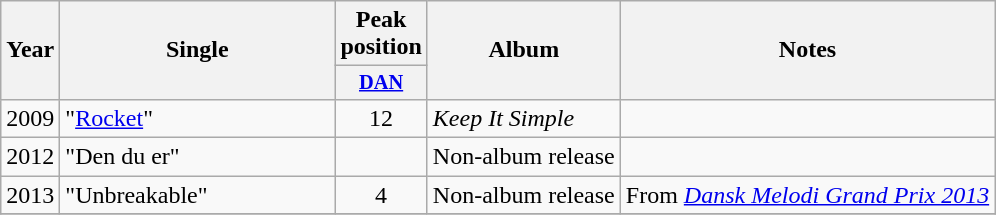<table class="wikitable plainrowheaders" style="text-align:left;" border="1">
<tr>
<th scope="col" rowspan="2">Year</th>
<th scope="col" rowspan="2" style="width:11em;">Single</th>
<th scope="col" colspan="1">Peak position</th>
<th scope="col" rowspan="2">Album</th>
<th scope="col" rowspan="2">Notes</th>
</tr>
<tr>
<th scope="col" style="width:3em;font-size:85%;"><a href='#'>DAN</a><br></th>
</tr>
<tr>
<td rowspan="1">2009</td>
<td>"<a href='#'>Rocket</a>"</td>
<td style="text-align:center;">12</td>
<td><em>Keep It Simple</em></td>
<td style="text-align:center;"></td>
</tr>
<tr>
<td rowspan="1">2012</td>
<td>"Den du er"</td>
<td style="text-align:center;"></td>
<td>Non-album release</td>
<td style="text-align:center;"></td>
</tr>
<tr>
<td rowspan="1">2013</td>
<td>"Unbreakable"</td>
<td style="text-align:center;">4</td>
<td>Non-album release</td>
<td style="text-align:center;">From <em><a href='#'>Dansk Melodi Grand Prix 2013</a></em></td>
</tr>
<tr>
</tr>
</table>
